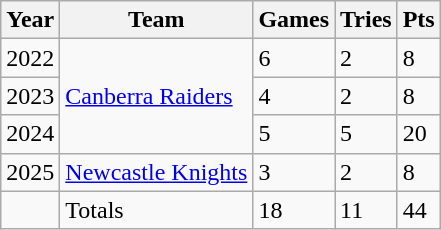<table class="wikitable">
<tr>
<th>Year</th>
<th>Team</th>
<th>Games</th>
<th>Tries</th>
<th>Pts</th>
</tr>
<tr>
<td>2022</td>
<td rowspan="3"> <a href='#'>Canberra Raiders</a></td>
<td>6</td>
<td>2</td>
<td>8</td>
</tr>
<tr>
<td>2023</td>
<td>4</td>
<td>2</td>
<td>8</td>
</tr>
<tr>
<td>2024</td>
<td>5</td>
<td>5</td>
<td>20</td>
</tr>
<tr>
<td>2025</td>
<td> <a href='#'>Newcastle Knights</a></td>
<td>3</td>
<td>2</td>
<td>8</td>
</tr>
<tr>
<td></td>
<td>Totals</td>
<td>18</td>
<td>11</td>
<td>44</td>
</tr>
</table>
